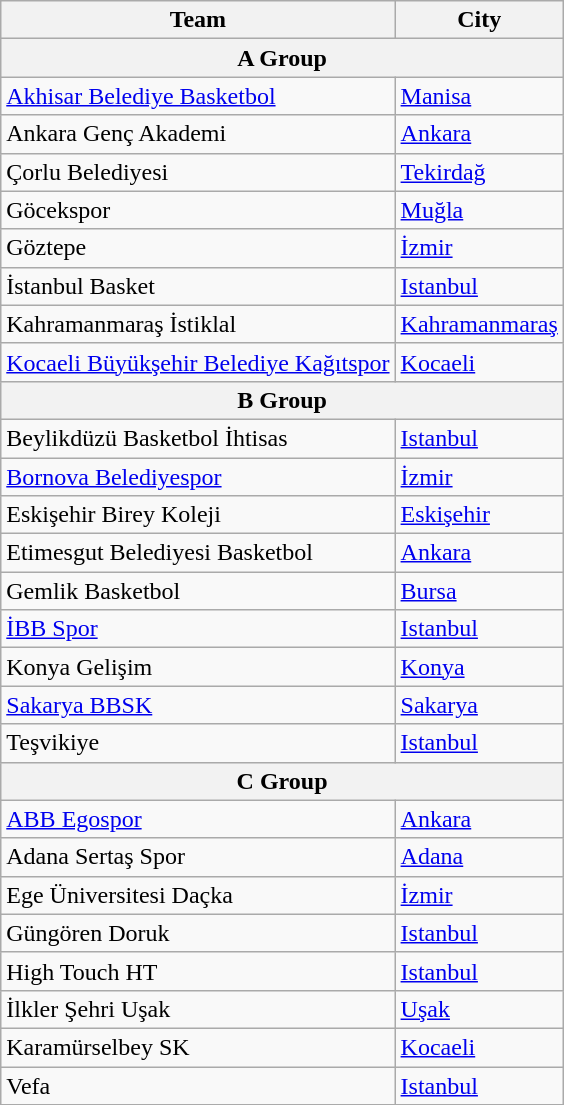<table class="wikitable sortable">
<tr>
<th>Team</th>
<th>City</th>
</tr>
<tr>
<th colspan="2" style="text-align:center;">A Group</th>
</tr>
<tr>
<td><a href='#'>Akhisar Belediye Basketbol</a></td>
<td><a href='#'>Manisa</a></td>
</tr>
<tr>
<td>Ankara Genç Akademi</td>
<td><a href='#'>Ankara</a></td>
</tr>
<tr>
<td>Çorlu Belediyesi</td>
<td><a href='#'>Tekirdağ</a></td>
</tr>
<tr>
<td>Göcekspor</td>
<td><a href='#'>Muğla</a></td>
</tr>
<tr>
<td>Göztepe</td>
<td><a href='#'>İzmir</a></td>
</tr>
<tr>
<td>İstanbul Basket</td>
<td><a href='#'>Istanbul</a></td>
</tr>
<tr>
<td>Kahramanmaraş İstiklal</td>
<td><a href='#'>Kahramanmaraş</a></td>
</tr>
<tr>
<td><a href='#'>Kocaeli Büyükşehir Belediye Kağıtspor</a></td>
<td><a href='#'>Kocaeli</a></td>
</tr>
<tr>
<th colspan="2" style="text-align:center;">B Group</th>
</tr>
<tr>
<td>Beylikdüzü Basketbol İhtisas</td>
<td><a href='#'>Istanbul</a></td>
</tr>
<tr>
<td><a href='#'>Bornova Belediyespor</a></td>
<td><a href='#'>İzmir</a></td>
</tr>
<tr>
<td>Eskişehir Birey Koleji</td>
<td><a href='#'>Eskişehir</a></td>
</tr>
<tr>
<td>Etimesgut Belediyesi Basketbol</td>
<td><a href='#'>Ankara</a></td>
</tr>
<tr>
<td>Gemlik Basketbol</td>
<td><a href='#'>Bursa</a></td>
</tr>
<tr>
<td><a href='#'>İBB Spor</a></td>
<td><a href='#'>Istanbul</a></td>
</tr>
<tr>
<td>Konya Gelişim</td>
<td><a href='#'>Konya</a></td>
</tr>
<tr>
<td><a href='#'>Sakarya BBSK</a></td>
<td><a href='#'>Sakarya</a></td>
</tr>
<tr>
<td>Teşvikiye</td>
<td><a href='#'>Istanbul</a></td>
</tr>
<tr>
<th colspan="2" style="text-align:center;">C Group</th>
</tr>
<tr>
<td><a href='#'>ABB Egospor</a></td>
<td><a href='#'>Ankara</a></td>
</tr>
<tr>
<td>Adana Sertaş Spor</td>
<td><a href='#'>Adana</a></td>
</tr>
<tr>
<td>Ege Üniversitesi Daçka</td>
<td><a href='#'>İzmir</a></td>
</tr>
<tr>
<td>Güngören Doruk</td>
<td><a href='#'>Istanbul</a></td>
</tr>
<tr>
<td>High Touch HT</td>
<td><a href='#'>Istanbul</a></td>
</tr>
<tr>
<td>İlkler Şehri Uşak</td>
<td><a href='#'>Uşak</a></td>
</tr>
<tr>
<td>Karamürselbey SK</td>
<td><a href='#'>Kocaeli</a></td>
</tr>
<tr>
<td>Vefa</td>
<td><a href='#'>Istanbul</a></td>
</tr>
</table>
